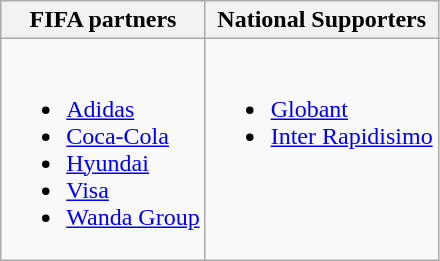<table class="wikitable sortable">
<tr>
<th>FIFA partners</th>
<th>National Supporters</th>
</tr>
<tr>
<td style="vertical-align:top"><br><ul><li><a href='#'>Adidas</a></li><li><a href='#'>Coca-Cola</a></li><li><a href='#'>Hyundai</a></li><li><a href='#'>Visa</a></li><li><a href='#'>Wanda Group</a></li></ul></td>
<td style="vertical-align:top;"><br><ul><li><a href='#'>Globant</a></li><li><a href='#'>Inter Rapidisimo</a></li></ul></td>
</tr>
</table>
